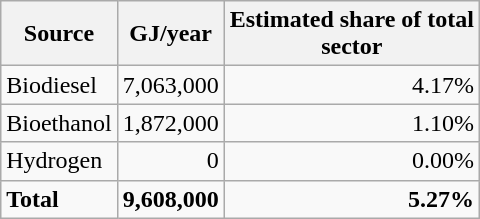<table style="text-align: right" class="wikitable">
<tr>
<th>Source</th>
<th>GJ/year</th>
<th>Estimated share of total<br>sector</th>
</tr>
<tr>
<td align="left">Biodiesel</td>
<td>7,063,000</td>
<td>4.17%</td>
</tr>
<tr>
<td align="left">Bioethanol</td>
<td>1,872,000</td>
<td>1.10%</td>
</tr>
<tr>
<td align="left">Hydrogen</td>
<td>0</td>
<td>0.00%</td>
</tr>
<tr>
<td align="left"><strong>Total</strong></td>
<td><strong>9,608,000</strong></td>
<td><strong>5.27%</strong></td>
</tr>
</table>
